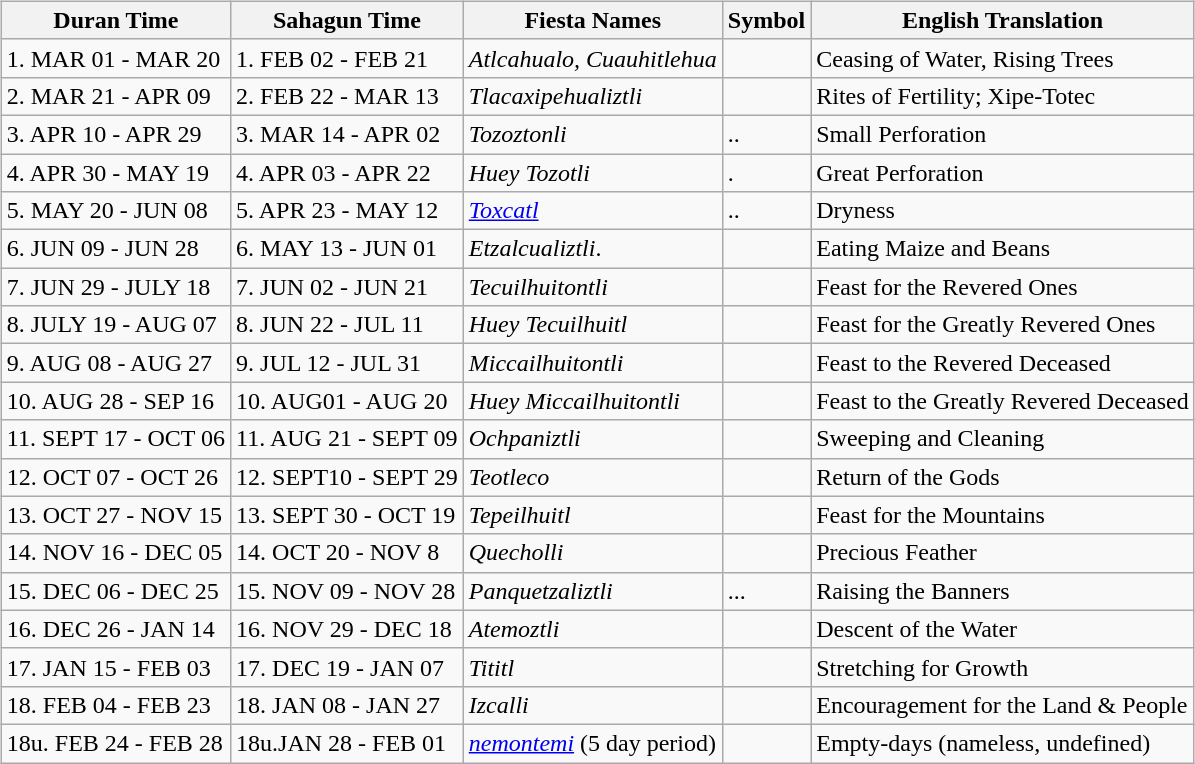<table>
<tr>
<td><br><table class="wikitable">
<tr>
<th>Duran  Time</th>
<th>Sahagun  Time</th>
<th>Fiesta  Names</th>
<th>Symbol</th>
<th>English Translation</th>
</tr>
<tr>
<td>1. MAR 01  -  MAR 20</td>
<td>1. FEB 02   -   FEB 21</td>
<td><em>Atlcahualo, Cuauhitlehua</em></td>
<td></td>
<td>Ceasing of Water,  Rising Trees</td>
</tr>
<tr>
<td>2. MAR 21  -  APR 09</td>
<td>2. FEB 22  -   MAR 13</td>
<td><em>Tlacaxipehualiztli</em></td>
<td></td>
<td>Rites of Fertility;  Xipe-Totec</td>
</tr>
<tr>
<td>3. APR 10   -  APR 29</td>
<td>3. MAR 14 -  APR  02</td>
<td><em>Tozoztonli</em></td>
<td>..</td>
<td>Small Perforation</td>
</tr>
<tr>
<td>4.  APR 30  -  MAY 19</td>
<td>4. APR 03   -  APR 22</td>
<td><em>Huey Tozotli</em></td>
<td>.</td>
<td>Great Perforation</td>
</tr>
<tr>
<td>5. MAY 20  -  JUN 08</td>
<td>5. APR 23  -  MAY 12</td>
<td><em><a href='#'>Toxcatl</a></em></td>
<td>..</td>
<td>Dryness</td>
</tr>
<tr>
<td>6. JUN 09  -  JUN 28</td>
<td>6. MAY 13 -  JUN 01</td>
<td><em>Etzalcualiztli</em>.</td>
<td></td>
<td>Eating Maize and Beans</td>
</tr>
<tr>
<td>7. JUN 29  -  JULY 18</td>
<td>7. JUN 02 -  JUN 21</td>
<td><em>Tecuilhuitontli</em></td>
<td></td>
<td>Feast for the Revered Ones</td>
</tr>
<tr>
<td>8. JULY 19 -  AUG 07</td>
<td>8. JUN 22  -  JUL 11</td>
<td><em>Huey Tecuilhuitl</em></td>
<td></td>
<td>Feast for the Greatly Revered Ones</td>
</tr>
<tr>
<td>9. AUG 08 -  AUG 27</td>
<td>9. JUL  12  -  JUL 31</td>
<td><em>Miccailhuitontli </em></td>
<td></td>
<td>Feast to the Revered Deceased</td>
</tr>
<tr>
<td>10. AUG 28 -  SEP  16</td>
<td>10. AUG01 -  AUG 20</td>
<td><em>Huey Miccailhuitontli </em></td>
<td></td>
<td>Feast to the Greatly Revered Deceased</td>
</tr>
<tr>
<td>11. SEPT 17 -  OCT  06</td>
<td>11. AUG 21 -  SEPT 09</td>
<td><em>Ochpaniztli</em></td>
<td></td>
<td>Sweeping and Cleaning</td>
</tr>
<tr>
<td>12. OCT 07 -  OCT 26</td>
<td>12. SEPT10  -  SEPT 29</td>
<td><em>Teotleco</em></td>
<td></td>
<td>Return of the Gods</td>
</tr>
<tr>
<td>13. OCT 27 -  NOV 15</td>
<td>13. SEPT 30 -  OCT 19</td>
<td><em>Tepeilhuitl</em></td>
<td></td>
<td>Feast for the Mountains</td>
</tr>
<tr>
<td>14. NOV 16 -  DEC 05</td>
<td>14. OCT 20  - NOV 8</td>
<td><em>Quecholli</em></td>
<td></td>
<td>Precious Feather</td>
</tr>
<tr>
<td>15. DEC 06  -  DEC 25</td>
<td>15. NOV 09  - NOV 28</td>
<td><em>Panquetzaliztli</em></td>
<td>...</td>
<td>Raising the Banners</td>
</tr>
<tr>
<td>16. DEC 26  -  JAN 14</td>
<td>16. NOV 29 -  DEC 18</td>
<td><em>Atemoztli</em></td>
<td></td>
<td>Descent of the Water</td>
</tr>
<tr>
<td>17. JAN 15  -   FEB 03</td>
<td>17. DEC 19  -  JAN 07</td>
<td><em>Tititl</em></td>
<td></td>
<td>Stretching for Growth</td>
</tr>
<tr>
<td>18. FEB  04  -   FEB 23</td>
<td>18. JAN 08  -   JAN 27</td>
<td><em>Izcalli </em></td>
<td></td>
<td>Encouragement for the Land & People</td>
</tr>
<tr>
<td>18u. FEB 24  -   FEB 28</td>
<td>18u.JAN 28 - FEB 01</td>
<td><em><a href='#'>nemontemi</a> </em> (5 day period)</td>
<td></td>
<td>Empty-days (nameless, undefined)</td>
</tr>
</table>
</td>
</tr>
</table>
